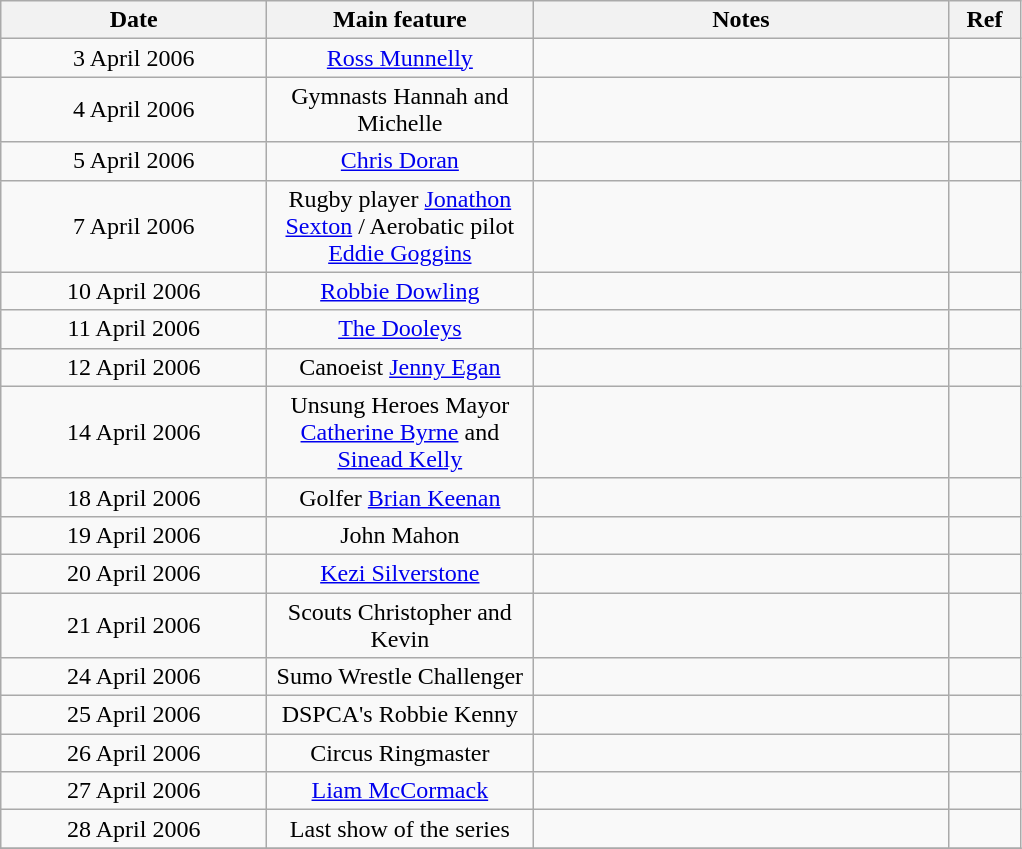<table class="wikitable">
<tr>
<th width="170" rowspan="1">Date</th>
<th width="170" rowspan="1">Main feature</th>
<th width="270" rowspan="1">Notes</th>
<th width="40" rowspan="1">Ref</th>
</tr>
<tr>
<td align="center">3 April 2006</td>
<td align="center"><a href='#'>Ross Munnelly</a></td>
<td align="center"></td>
<td align="center"></td>
</tr>
<tr>
<td align="center">4 April 2006</td>
<td align="center">Gymnasts Hannah and Michelle</td>
<td align="center"></td>
<td align="center"></td>
</tr>
<tr>
<td align="center">5 April 2006</td>
<td align="center"><a href='#'>Chris Doran</a></td>
<td align="center"></td>
<td align="center"></td>
</tr>
<tr>
<td align="center">7 April 2006</td>
<td align="center">Rugby player <a href='#'>Jonathon Sexton</a> / Aerobatic pilot <a href='#'>Eddie Goggins</a></td>
<td align="center"></td>
<td align="center"></td>
</tr>
<tr>
<td align="center">10 April 2006</td>
<td align="center"><a href='#'>Robbie Dowling</a></td>
<td align="center"></td>
<td align="center"></td>
</tr>
<tr>
<td align="center">11 April 2006</td>
<td align="center"><a href='#'>The Dooleys</a></td>
<td align="center"></td>
<td align="center"></td>
</tr>
<tr>
<td align="center">12 April 2006</td>
<td align="center">Canoeist <a href='#'>Jenny Egan</a></td>
<td align="center"></td>
<td align="center"></td>
</tr>
<tr>
<td align="center">14 April 2006</td>
<td align="center">Unsung Heroes Mayor <a href='#'>Catherine Byrne</a> and <a href='#'>Sinead Kelly</a></td>
<td align="center"></td>
<td align="center"></td>
</tr>
<tr>
<td align="center">18 April 2006</td>
<td align="center">Golfer <a href='#'>Brian Keenan</a></td>
<td align="center"></td>
<td align="center"></td>
</tr>
<tr>
<td align="center">19 April 2006</td>
<td align="center">John Mahon</td>
<td align="center"></td>
<td align="center"></td>
</tr>
<tr>
<td align="center">20 April 2006</td>
<td align="center"><a href='#'>Kezi Silverstone</a></td>
<td align="center"></td>
<td align="center"></td>
</tr>
<tr>
<td align="center">21 April 2006</td>
<td align="center">Scouts Christopher and Kevin</td>
<td align="center"></td>
<td align="center"></td>
</tr>
<tr>
<td align="center">24 April 2006</td>
<td align="center">Sumo Wrestle Challenger</td>
<td align="center"></td>
<td align="center"></td>
</tr>
<tr>
<td align="center">25 April 2006</td>
<td align="center">DSPCA's Robbie Kenny</td>
<td align="center"></td>
<td align="center"></td>
</tr>
<tr>
<td align="center">26 April 2006</td>
<td align="center">Circus Ringmaster</td>
<td align="center"></td>
<td align="center"></td>
</tr>
<tr>
<td align="center">27 April 2006</td>
<td align="center"><a href='#'>Liam McCormack</a></td>
<td align="center"></td>
<td align="center"></td>
</tr>
<tr>
<td align="center">28 April 2006</td>
<td align="center">Last show of the series</td>
<td align="center"></td>
<td align="center"></td>
</tr>
<tr>
</tr>
</table>
